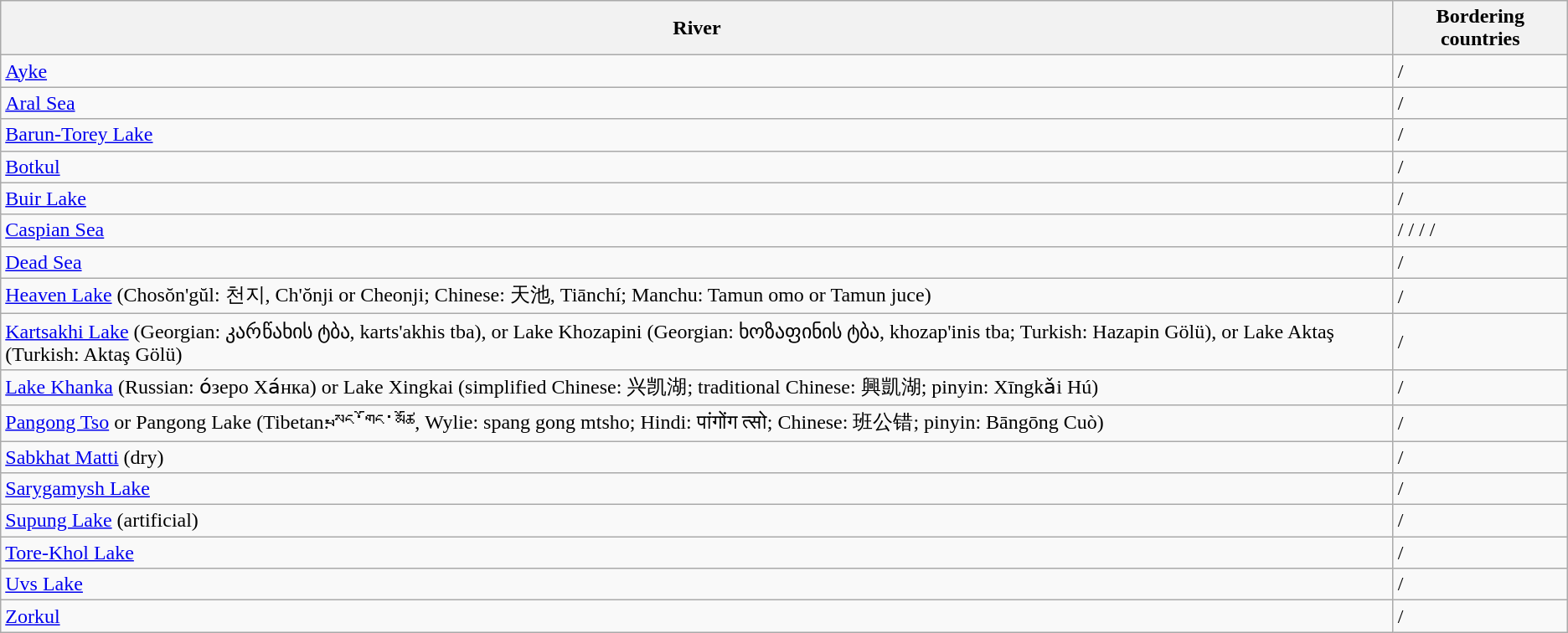<table class="wikitable sortable">
<tr>
<th>River</th>
<th>Bordering countries</th>
</tr>
<tr>
<td><a href='#'>Ayke</a></td>
<td>/ </td>
</tr>
<tr>
<td><a href='#'>Aral Sea</a></td>
<td>/ </td>
</tr>
<tr>
<td><a href='#'>Barun-Torey Lake</a></td>
<td>/ </td>
</tr>
<tr>
<td><a href='#'>Botkul</a></td>
<td>/ </td>
</tr>
<tr>
<td><a href='#'>Buir Lake</a></td>
<td>/ </td>
</tr>
<tr>
<td><a href='#'>Caspian Sea</a></td>
<td>/ / / / </td>
</tr>
<tr>
<td><a href='#'>Dead Sea</a></td>
<td>/ </td>
</tr>
<tr>
<td><a href='#'>Heaven Lake</a> (Chosŏn'gŭl: 천지, Ch'ŏnji or Cheonji; Chinese: 天池, Tiānchí; Manchu: Tamun omo or Tamun juce)</td>
<td>/ </td>
</tr>
<tr>
<td><a href='#'>Kartsakhi Lake</a>  (Georgian: კარწახის ტბა, karts'akhis tba), or Lake Khozapini (Georgian: ხოზაფინის ტბა, khozap'inis tba; Turkish: Hazapin Gölü), or Lake Aktaş (Turkish: Aktaş Gölü)</td>
<td>/ </td>
</tr>
<tr>
<td><a href='#'>Lake Khanka</a>  (Russian: о́зеро Ха́нка) or Lake Xingkai (simplified Chinese: 兴凯湖; traditional Chinese: 興凱湖; pinyin: Xīngkǎi Hú)</td>
<td>/ </td>
</tr>
<tr>
<td><a href='#'>Pangong Tso</a> or Pangong Lake (Tibetan: སྤང་གོང་མཚོ, Wylie: spang gong mtsho; Hindi: पांगोंग त्सो; Chinese: 班公错; pinyin: Bāngōng Cuò)</td>
<td>/ </td>
</tr>
<tr>
<td><a href='#'>Sabkhat Matti</a> (dry)</td>
<td>/ </td>
</tr>
<tr ]]>
<td><a href='#'>Sarygamysh Lake</a></td>
<td>/ </td>
</tr>
<tr>
<td><a href='#'>Supung Lake</a> (artificial)</td>
<td>/ </td>
</tr>
<tr>
<td><a href='#'>Tore-Khol Lake</a></td>
<td>/ </td>
</tr>
<tr>
<td><a href='#'>Uvs Lake</a></td>
<td>/ </td>
</tr>
<tr>
<td><a href='#'>Zorkul</a></td>
<td>/ </td>
</tr>
</table>
